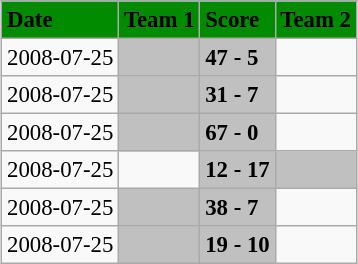<table class="wikitable" style="margin:0.5em auto; font-size:95%">
<tr bgcolor="#008B00">
<td><strong>Date</strong></td>
<td><strong>Team 1</strong></td>
<td><strong>Score</strong></td>
<td><strong>Team 2</strong></td>
</tr>
<tr>
<td>2008-07-25</td>
<td bgcolor="silver"><strong></strong></td>
<td bgcolor="silver"><strong>47 - 5</strong></td>
<td></td>
</tr>
<tr>
<td>2008-07-25</td>
<td bgcolor="silver"><strong></strong></td>
<td bgcolor="silver"><strong>31 - 7</strong></td>
<td></td>
</tr>
<tr>
<td>2008-07-25</td>
<td bgcolor="silver"><strong></strong></td>
<td bgcolor="silver"><strong>67 - 0</strong></td>
<td></td>
</tr>
<tr>
<td>2008-07-25</td>
<td></td>
<td bgcolor="silver"><strong>12 - 17</strong></td>
<td bgcolor="silver"><strong></strong></td>
</tr>
<tr>
<td>2008-07-25</td>
<td bgcolor="silver"><strong></strong></td>
<td bgcolor="silver"><strong>38 - 7</strong></td>
<td></td>
</tr>
<tr>
<td>2008-07-25</td>
<td bgcolor="silver"><strong></strong></td>
<td bgcolor="silver"><strong>19 - 10</strong></td>
<td></td>
</tr>
</table>
